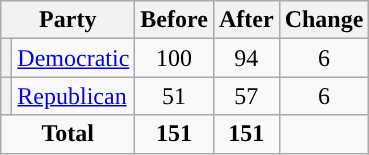<table class="wikitable" style="text-align:center;">
<tr>
<th colspan="2">Party</th>
<th>Before</th>
<th>After</th>
<th>Change</th>
</tr>
<tr>
<th style="background-color:"></th>
<td style="text-align:left;"><a href='#'>Democratic</a></td>
<td>100</td>
<td>94</td>
<td> 6</td>
</tr>
<tr>
<th style="background-color:"></th>
<td style="text-align:left;"><a href='#'>Republican</a></td>
<td>51</td>
<td>57</td>
<td> 6</td>
</tr>
<tr>
<td colspan="2"><strong>Total</strong></td>
<td><strong>151</strong></td>
<td><strong>151</strong></td>
<td></td>
</tr>
</table>
